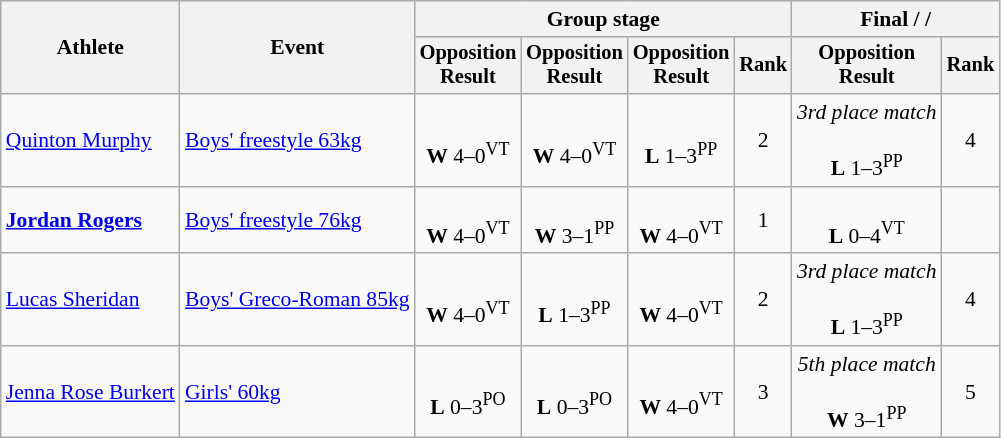<table class=wikitable style=text-align:center;font-size:90%>
<tr>
<th rowspan=2>Athlete</th>
<th rowspan=2>Event</th>
<th colspan=4>Group stage</th>
<th colspan=2>Final /  / </th>
</tr>
<tr style=font-size:95%>
<th>Opposition<br>Result</th>
<th>Opposition<br>Result</th>
<th>Opposition<br>Result</th>
<th>Rank</th>
<th>Opposition<br>Result</th>
<th>Rank</th>
</tr>
<tr>
<td align=left><a href='#'>Quinton Murphy</a></td>
<td align=left><a href='#'>Boys' freestyle 63kg</a></td>
<td><br><strong>W</strong> 4–0<sup>VT</sup></td>
<td><br><strong>W</strong> 4–0<sup>VT</sup></td>
<td><br><strong>L</strong> 1–3<sup>PP</sup></td>
<td>2</td>
<td><em>3rd place match</em><br><br><strong>L</strong> 1–3<sup>PP</sup></td>
<td>4</td>
</tr>
<tr>
<td align=left><strong><a href='#'>Jordan Rogers</a></strong></td>
<td align=left><a href='#'>Boys' freestyle 76kg</a></td>
<td><br><strong>W</strong> 4–0<sup>VT</sup></td>
<td><br><strong>W</strong> 3–1<sup>PP</sup></td>
<td><br><strong>W</strong> 4–0<sup>VT</sup></td>
<td>1</td>
<td><br><strong>L</strong> 0–4<sup>VT</sup></td>
<td></td>
</tr>
<tr>
<td align=left><a href='#'>Lucas Sheridan</a></td>
<td align=left><a href='#'>Boys' Greco-Roman 85kg</a></td>
<td><br><strong>W</strong> 4–0<sup>VT</sup></td>
<td><br><strong>L</strong> 1–3<sup>PP</sup></td>
<td><br><strong>W</strong> 4–0<sup>VT</sup></td>
<td>2</td>
<td><em>3rd place match</em><br><br><strong>L</strong> 1–3<sup>PP</sup></td>
<td>4</td>
</tr>
<tr>
<td align=left><a href='#'>Jenna Rose Burkert</a></td>
<td align=left><a href='#'>Girls' 60kg</a></td>
<td><br><strong>L</strong> 0–3<sup>PO</sup></td>
<td><br><strong>L</strong> 0–3<sup>PO</sup></td>
<td><br><strong>W</strong> 4–0<sup>VT</sup></td>
<td>3</td>
<td><em>5th place match</em><br><br><strong>W</strong> 3–1<sup>PP</sup></td>
<td>5</td>
</tr>
</table>
